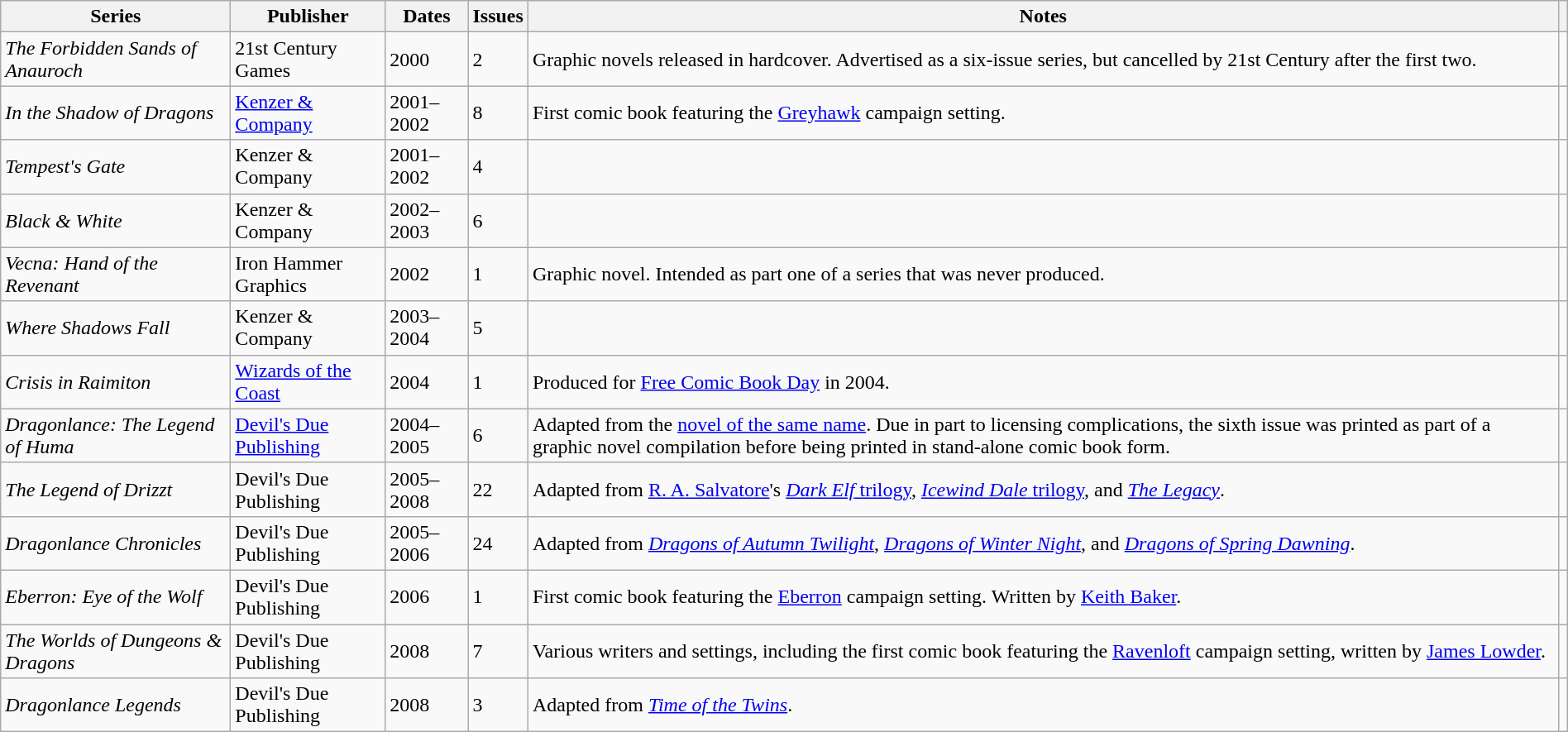<table class="wikitable sortable" width=100%>
<tr>
<th>Series</th>
<th>Publisher</th>
<th>Dates</th>
<th>Issues</th>
<th class=unsortable>Notes</th>
<th class=unsortable></th>
</tr>
<tr>
<td><em>The Forbidden Sands of Anauroch</em></td>
<td>21st Century Games</td>
<td>2000</td>
<td>2</td>
<td>Graphic novels released in hardcover. Advertised as a six-issue series, but cancelled by 21st Century after the first two.</td>
<td></td>
</tr>
<tr>
<td><em>In the Shadow of Dragons</em></td>
<td><a href='#'>Kenzer & Company</a></td>
<td>2001–2002</td>
<td>8</td>
<td>First comic book featuring the <a href='#'>Greyhawk</a> campaign setting.</td>
<td></td>
</tr>
<tr>
<td><em>Tempest's Gate</em></td>
<td>Kenzer & Company</td>
<td>2001–2002</td>
<td>4</td>
<td> </td>
<td></td>
</tr>
<tr>
<td><em>Black & White</em></td>
<td>Kenzer & Company</td>
<td>2002–2003</td>
<td>6</td>
<td> </td>
<td></td>
</tr>
<tr>
<td><em>Vecna: Hand of the Revenant</em></td>
<td>Iron Hammer Graphics</td>
<td>2002</td>
<td>1</td>
<td>Graphic novel. Intended as part one of a series that was never produced.</td>
<td></td>
</tr>
<tr>
<td><em>Where Shadows Fall</em></td>
<td>Kenzer & Company</td>
<td>2003–2004</td>
<td>5</td>
<td> </td>
<td></td>
</tr>
<tr>
<td><em>Crisis in Raimiton</em></td>
<td><a href='#'>Wizards of the Coast</a></td>
<td>2004</td>
<td>1</td>
<td>Produced for <a href='#'>Free Comic Book Day</a> in 2004.</td>
<td></td>
</tr>
<tr>
<td><em>Dragonlance: The Legend of Huma</em></td>
<td><a href='#'>Devil's Due Publishing</a></td>
<td>2004–2005</td>
<td>6</td>
<td>Adapted from the <a href='#'>novel of the same name</a>. Due in part to licensing complications, the sixth issue was printed as part of a graphic novel compilation before being printed in stand-alone comic book form.</td>
<td></td>
</tr>
<tr>
<td><em>The Legend of Drizzt</em></td>
<td>Devil's Due Publishing</td>
<td>2005–2008</td>
<td>22</td>
<td>Adapted from <a href='#'>R. A. Salvatore</a>'s <a href='#'><em>Dark Elf</em> trilogy</a>, <a href='#'><em>Icewind Dale</em> trilogy</a>, and <em><a href='#'>The Legacy</a></em>.</td>
<td></td>
</tr>
<tr>
<td><em>Dragonlance Chronicles</em></td>
<td>Devil's Due Publishing</td>
<td>2005–2006</td>
<td>24</td>
<td>Adapted from <em><a href='#'>Dragons of Autumn Twilight</a></em>, <em><a href='#'>Dragons of Winter Night</a></em>, and <em><a href='#'>Dragons of Spring Dawning</a></em>.</td>
<td></td>
</tr>
<tr>
<td><em>Eberron: Eye of the Wolf</em></td>
<td>Devil's Due Publishing</td>
<td>2006</td>
<td>1</td>
<td>First comic book featuring the <a href='#'>Eberron</a> campaign setting. Written by <a href='#'>Keith Baker</a>.</td>
<td></td>
</tr>
<tr>
<td><em>The Worlds of Dungeons & Dragons</em></td>
<td>Devil's Due Publishing</td>
<td>2008</td>
<td>7</td>
<td>Various writers and settings, including the first comic book featuring the <a href='#'>Ravenloft</a> campaign setting, written by <a href='#'>James Lowder</a>.</td>
<td></td>
</tr>
<tr>
<td><em>Dragonlance Legends</em></td>
<td>Devil's Due Publishing</td>
<td>2008</td>
<td>3</td>
<td>Adapted from <em><a href='#'>Time of the Twins</a></em>.</td>
<td></td>
</tr>
</table>
